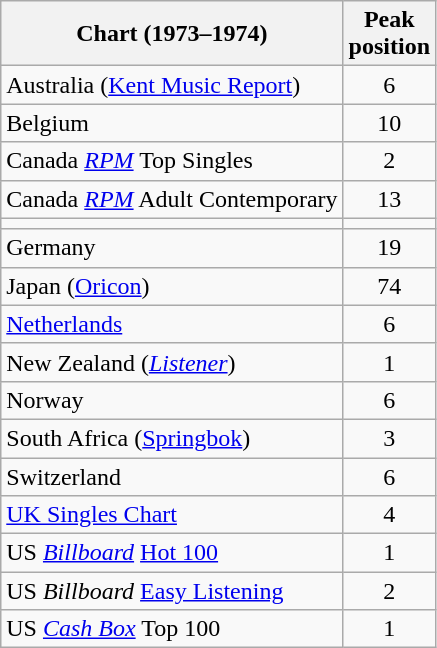<table class="wikitable sortable">
<tr>
<th>Chart (1973–1974)</th>
<th>Peak<br>position</th>
</tr>
<tr>
<td>Australia (<a href='#'>Kent Music Report</a>)</td>
<td style="text-align:center;">6</td>
</tr>
<tr>
<td>Belgium</td>
<td style="text-align:center;">10</td>
</tr>
<tr>
<td>Canada <em><a href='#'>RPM</a></em> Top Singles</td>
<td style="text-align:center;">2</td>
</tr>
<tr>
<td>Canada <em><a href='#'>RPM</a></em> Adult Contemporary</td>
<td style="text-align:center;">13</td>
</tr>
<tr>
<td></td>
</tr>
<tr>
<td>Germany</td>
<td style="text-align:center;">19</td>
</tr>
<tr>
<td>Japan (<a href='#'>Oricon</a>)</td>
<td style="text-align:center;">74</td>
</tr>
<tr>
<td><a href='#'>Netherlands</a></td>
<td style="text-align:center;">6</td>
</tr>
<tr>
<td>New Zealand (<em><a href='#'>Listener</a></em>)</td>
<td style="text-align:center;">1</td>
</tr>
<tr>
<td>Norway</td>
<td style="text-align:center;">6</td>
</tr>
<tr>
<td>South Africa (<a href='#'>Springbok</a>)</td>
<td align="center">3</td>
</tr>
<tr>
<td>Switzerland</td>
<td style="text-align:center;">6</td>
</tr>
<tr>
<td><a href='#'>UK Singles Chart</a></td>
<td style="text-align:center;">4</td>
</tr>
<tr>
<td>US <em><a href='#'>Billboard</a></em> <a href='#'>Hot 100</a></td>
<td style="text-align:center;">1</td>
</tr>
<tr>
<td>US <em>Billboard</em> <a href='#'>Easy Listening</a></td>
<td style="text-align:center;">2</td>
</tr>
<tr>
<td>US <a href='#'><em>Cash Box</em></a> Top 100</td>
<td align="center">1</td>
</tr>
</table>
